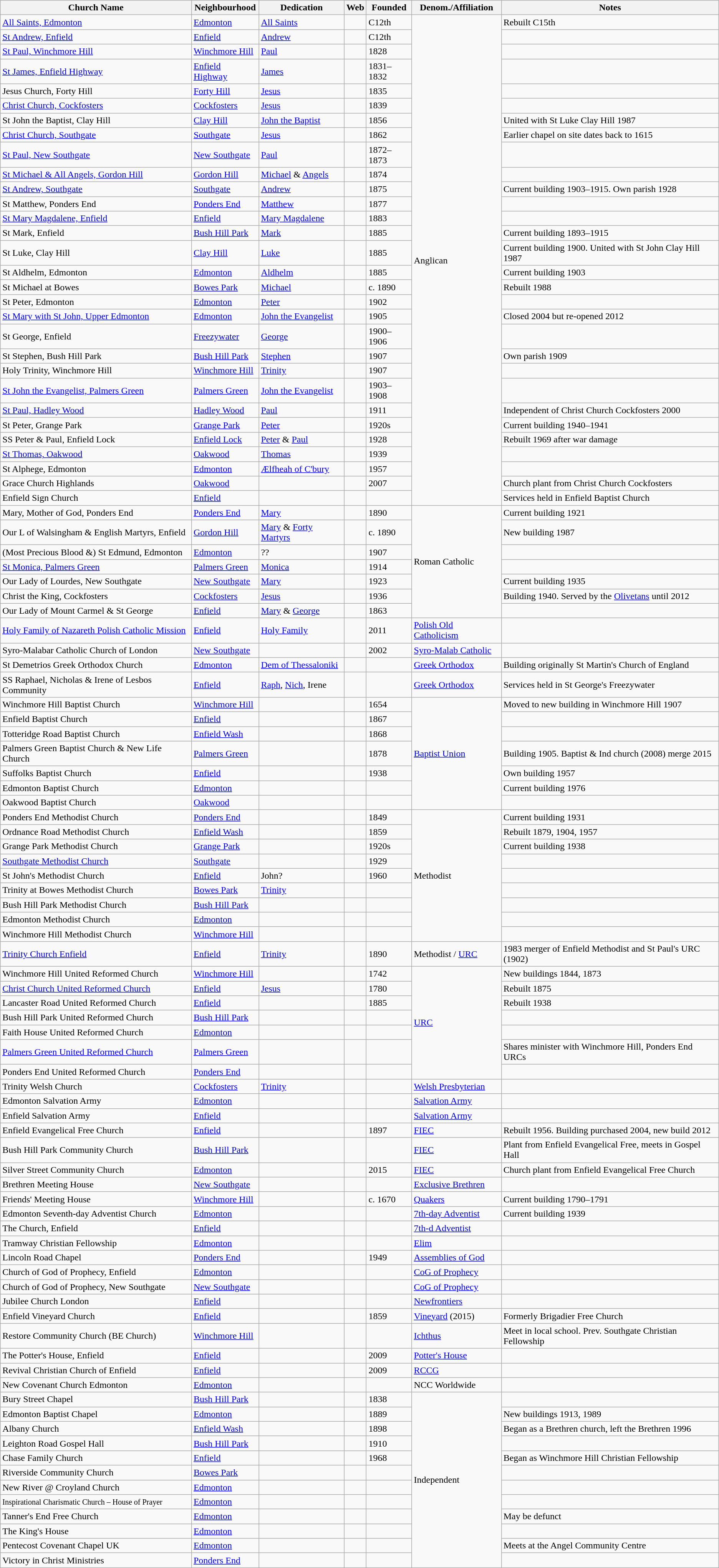<table class="wikitable sortable">
<tr>
<th>Church Name</th>
<th>Neighbourhood</th>
<th>Dedication</th>
<th>Web</th>
<th>Founded</th>
<th>Denom./Affiliation</th>
<th>Notes</th>
</tr>
<tr>
<td><a href='#'>All Saints, Edmonton</a></td>
<td><a href='#'>Edmonton</a></td>
<td><a href='#'>All Saints</a></td>
<td></td>
<td>C12th</td>
<td rowspan="30">Anglican</td>
<td>Rebuilt C15th</td>
</tr>
<tr>
<td><a href='#'>St Andrew, Enfield</a></td>
<td><a href='#'>Enfield</a></td>
<td><a href='#'>Andrew</a></td>
<td></td>
<td>C12th</td>
<td></td>
</tr>
<tr>
<td><a href='#'>St Paul, Winchmore Hill</a></td>
<td><a href='#'>Winchmore Hill</a></td>
<td><a href='#'>Paul</a></td>
<td></td>
<td>1828</td>
<td></td>
</tr>
<tr>
<td><a href='#'>St James, Enfield Highway</a></td>
<td><a href='#'>Enfield Highway</a></td>
<td><a href='#'>James</a></td>
<td></td>
<td>1831–1832</td>
<td></td>
</tr>
<tr>
<td>Jesus Church, Forty Hill</td>
<td><a href='#'>Forty Hill</a></td>
<td><a href='#'>Jesus</a></td>
<td></td>
<td>1835</td>
<td></td>
</tr>
<tr>
<td><a href='#'>Christ Church, Cockfosters</a></td>
<td><a href='#'>Cockfosters</a></td>
<td><a href='#'>Jesus</a></td>
<td></td>
<td>1839</td>
<td></td>
</tr>
<tr>
<td>St John the Baptist, Clay Hill</td>
<td><a href='#'>Clay Hill</a></td>
<td><a href='#'>John the Baptist</a></td>
<td></td>
<td>1856</td>
<td>United with St Luke Clay Hill 1987</td>
</tr>
<tr>
<td><a href='#'>Christ Church, Southgate</a></td>
<td><a href='#'>Southgate</a></td>
<td><a href='#'>Jesus</a></td>
<td></td>
<td>1862</td>
<td>Earlier chapel on site dates back to 1615</td>
</tr>
<tr>
<td><a href='#'>St Paul, New Southgate</a></td>
<td><a href='#'>New Southgate</a></td>
<td><a href='#'>Paul</a></td>
<td></td>
<td>1872–1873</td>
<td></td>
</tr>
<tr>
<td><a href='#'>St Michael & All Angels, Gordon Hill</a></td>
<td><a href='#'>Gordon Hill</a></td>
<td><a href='#'>Michael</a> & <a href='#'>Angels</a></td>
<td></td>
<td>1874</td>
<td></td>
</tr>
<tr>
<td><a href='#'>St Andrew, Southgate</a></td>
<td><a href='#'>Southgate</a></td>
<td><a href='#'>Andrew</a></td>
<td></td>
<td>1875</td>
<td>Current building 1903–1915. Own parish 1928</td>
</tr>
<tr>
<td>St Matthew, Ponders End</td>
<td><a href='#'>Ponders End</a></td>
<td><a href='#'>Matthew</a></td>
<td></td>
<td>1877</td>
<td></td>
</tr>
<tr>
<td><a href='#'>St Mary Magdalene, Enfield</a></td>
<td><a href='#'>Enfield</a></td>
<td><a href='#'>Mary Magdalene</a></td>
<td></td>
<td>1883</td>
<td></td>
</tr>
<tr>
<td>St Mark, Enfield</td>
<td><a href='#'>Bush Hill Park</a></td>
<td><a href='#'>Mark</a></td>
<td></td>
<td>1885</td>
<td>Current building 1893–1915</td>
</tr>
<tr>
<td>St Luke, Clay Hill</td>
<td><a href='#'>Clay Hill</a></td>
<td><a href='#'>Luke</a></td>
<td></td>
<td>1885</td>
<td>Current building 1900. United with St John Clay Hill 1987</td>
</tr>
<tr>
<td>St Aldhelm, Edmonton</td>
<td><a href='#'>Edmonton</a></td>
<td><a href='#'>Aldhelm</a></td>
<td></td>
<td>1885</td>
<td>Current building 1903</td>
</tr>
<tr>
<td>St Michael at Bowes</td>
<td><a href='#'>Bowes Park</a></td>
<td><a href='#'>Michael</a></td>
<td></td>
<td>c. 1890</td>
<td>Rebuilt 1988</td>
</tr>
<tr>
<td>St Peter, Edmonton</td>
<td><a href='#'>Edmonton</a></td>
<td><a href='#'>Peter</a></td>
<td></td>
<td>1902</td>
<td></td>
</tr>
<tr>
<td><a href='#'>St Mary with St John, Upper Edmonton</a></td>
<td><a href='#'>Edmonton</a></td>
<td><a href='#'>John the Evangelist</a></td>
<td></td>
<td>1905</td>
<td>Closed 2004 but re-opened 2012</td>
</tr>
<tr>
<td>St George, Enfield</td>
<td><a href='#'>Freezywater</a></td>
<td><a href='#'>George</a></td>
<td></td>
<td>1900–1906</td>
<td></td>
</tr>
<tr>
<td>St Stephen, Bush Hill Park</td>
<td><a href='#'>Bush Hill Park</a></td>
<td><a href='#'>Stephen</a></td>
<td></td>
<td>1907</td>
<td>Own parish 1909</td>
</tr>
<tr>
<td>Holy Trinity, Winchmore Hill</td>
<td><a href='#'>Winchmore Hill</a></td>
<td><a href='#'>Trinity</a></td>
<td></td>
<td>1907</td>
<td></td>
</tr>
<tr>
<td><a href='#'>St John the Evangelist, Palmers Green</a></td>
<td><a href='#'>Palmers Green</a></td>
<td><a href='#'>John the Evangelist</a></td>
<td></td>
<td>1903–1908</td>
<td></td>
</tr>
<tr>
<td><a href='#'>St Paul, Hadley Wood</a></td>
<td><a href='#'>Hadley Wood</a></td>
<td><a href='#'>Paul</a></td>
<td></td>
<td>1911</td>
<td>Independent of Christ Church Cockfosters 2000</td>
</tr>
<tr>
<td>St Peter, Grange Park</td>
<td><a href='#'>Grange Park</a></td>
<td><a href='#'>Peter</a></td>
<td></td>
<td>1920s</td>
<td>Current building 1940–1941</td>
</tr>
<tr>
<td>SS Peter & Paul, Enfield Lock</td>
<td><a href='#'>Enfield Lock</a></td>
<td><a href='#'>Peter</a> & <a href='#'>Paul</a></td>
<td></td>
<td>1928</td>
<td>Rebuilt 1969 after war damage</td>
</tr>
<tr>
<td><a href='#'>St Thomas, Oakwood</a></td>
<td><a href='#'>Oakwood</a></td>
<td><a href='#'>Thomas</a></td>
<td></td>
<td>1939</td>
<td></td>
</tr>
<tr>
<td>St Alphege, Edmonton</td>
<td><a href='#'>Edmonton</a></td>
<td><a href='#'>Ælfheah of C'bury</a></td>
<td></td>
<td>1957</td>
<td></td>
</tr>
<tr>
<td>Grace Church Highlands</td>
<td><a href='#'>Oakwood</a></td>
<td></td>
<td></td>
<td>2007</td>
<td>Church plant from Christ Church Cockfosters</td>
</tr>
<tr>
<td>Enfield Sign Church</td>
<td><a href='#'>Enfield</a></td>
<td></td>
<td></td>
<td></td>
<td>Services held in Enfield Baptist Church</td>
</tr>
<tr>
<td>Mary, Mother of God, Ponders End</td>
<td><a href='#'>Ponders End</a></td>
<td><a href='#'>Mary</a></td>
<td></td>
<td>1890</td>
<td rowspan="7">Roman Catholic</td>
<td>Current building 1921</td>
</tr>
<tr>
<td>Our L of Walsingham & English Martyrs, Enfield</td>
<td><a href='#'>Gordon Hill</a></td>
<td><a href='#'>Mary</a> & <a href='#'>Forty Martyrs</a></td>
<td></td>
<td>c. 1890</td>
<td>New building 1987</td>
</tr>
<tr>
<td>(Most Precious Blood &) St Edmund, Edmonton</td>
<td><a href='#'>Edmonton</a></td>
<td>??</td>
<td></td>
<td>1907</td>
<td></td>
</tr>
<tr>
<td><a href='#'>St Monica, Palmers Green</a></td>
<td><a href='#'>Palmers Green</a></td>
<td><a href='#'>Monica</a></td>
<td></td>
<td>1914</td>
<td></td>
</tr>
<tr>
<td>Our Lady of Lourdes, New Southgate</td>
<td><a href='#'>New Southgate</a></td>
<td><a href='#'>Mary</a></td>
<td></td>
<td>1923</td>
<td>Current building 1935</td>
</tr>
<tr>
<td>Christ the King, Cockfosters</td>
<td><a href='#'>Cockfosters</a></td>
<td><a href='#'>Jesus</a></td>
<td></td>
<td>1936</td>
<td>Building 1940. Served by the <a href='#'>Olivetans</a> until 2012</td>
</tr>
<tr>
<td>Our Lady of Mount Carmel & St George</td>
<td><a href='#'>Enfield</a></td>
<td><a href='#'>Mary</a> & <a href='#'>George</a></td>
<td></td>
<td>1863</td>
<td></td>
</tr>
<tr>
<td><a href='#'>Holy Family of Nazareth Polish Catholic Mission</a></td>
<td><a href='#'>Enfield</a></td>
<td><a href='#'>Holy Family</a></td>
<td></td>
<td>2011</td>
<td><a href='#'>Polish Old Catholicism</a></td>
<td></td>
</tr>
<tr>
<td>Syro-Malabar Catholic Church of London</td>
<td><a href='#'>New Southgate</a></td>
<td></td>
<td></td>
<td>2002</td>
<td><a href='#'>Syro-Malab Catholic</a></td>
<td></td>
</tr>
<tr>
<td>St Demetrios Greek Orthodox Church</td>
<td><a href='#'>Edmonton</a></td>
<td><a href='#'>Dem of Thessaloniki</a></td>
<td></td>
<td></td>
<td><a href='#'>Greek Orthodox</a></td>
<td>Building originally St Martin's Church of England</td>
</tr>
<tr>
<td>SS Raphael, Nicholas & Irene of Lesbos Community</td>
<td><a href='#'>Enfield</a></td>
<td><a href='#'>Raph</a>, <a href='#'>Nich</a>, Irene</td>
<td></td>
<td></td>
<td><a href='#'>Greek Orthodox</a></td>
<td>Services held in St George's Freezywater</td>
</tr>
<tr>
<td>Winchmore Hill Baptist Church</td>
<td><a href='#'>Winchmore Hill</a></td>
<td></td>
<td></td>
<td>1654</td>
<td rowspan="7"><a href='#'>Baptist Union</a></td>
<td>Moved to new building in Winchmore Hill 1907</td>
</tr>
<tr>
<td>Enfield Baptist Church</td>
<td><a href='#'>Enfield</a></td>
<td></td>
<td></td>
<td>1867</td>
<td></td>
</tr>
<tr>
<td>Totteridge Road Baptist Church</td>
<td><a href='#'>Enfield Wash</a></td>
<td></td>
<td></td>
<td>1868</td>
<td></td>
</tr>
<tr>
<td>Palmers Green Baptist Church & New Life Church</td>
<td><a href='#'>Palmers Green</a></td>
<td></td>
<td></td>
<td>1878</td>
<td>Building 1905. Baptist & Ind church (2008) merge 2015</td>
</tr>
<tr>
<td>Suffolks Baptist Church</td>
<td><a href='#'>Enfield</a></td>
<td></td>
<td></td>
<td>1938</td>
<td>Own building 1957</td>
</tr>
<tr>
<td>Edmonton Baptist Church</td>
<td><a href='#'>Edmonton</a></td>
<td></td>
<td></td>
<td></td>
<td>Current building 1976</td>
</tr>
<tr>
<td>Oakwood Baptist Church</td>
<td><a href='#'>Oakwood</a></td>
<td></td>
<td></td>
<td></td>
<td></td>
</tr>
<tr>
<td>Ponders End Methodist Church</td>
<td><a href='#'>Ponders End</a></td>
<td></td>
<td></td>
<td>1849</td>
<td rowspan="9">Methodist</td>
<td>Current building 1931</td>
</tr>
<tr>
<td>Ordnance Road Methodist Church</td>
<td><a href='#'>Enfield Wash</a></td>
<td></td>
<td></td>
<td>1859</td>
<td>Rebuilt 1879, 1904, 1957</td>
</tr>
<tr>
<td>Grange Park Methodist Church</td>
<td><a href='#'>Grange Park</a></td>
<td></td>
<td></td>
<td>1920s</td>
<td>Current building 1938</td>
</tr>
<tr>
<td><a href='#'>Southgate Methodist Church</a></td>
<td><a href='#'>Southgate</a></td>
<td></td>
<td></td>
<td>1929</td>
<td></td>
</tr>
<tr>
<td>St John's Methodist Church</td>
<td><a href='#'>Enfield</a></td>
<td>John?</td>
<td></td>
<td>1960</td>
<td></td>
</tr>
<tr>
<td>Trinity at Bowes Methodist Church</td>
<td><a href='#'>Bowes Park</a></td>
<td><a href='#'>Trinity</a></td>
<td></td>
<td></td>
<td></td>
</tr>
<tr>
<td>Bush Hill Park Methodist Church</td>
<td><a href='#'>Bush Hill Park</a></td>
<td></td>
<td></td>
<td></td>
<td></td>
</tr>
<tr>
<td>Edmonton Methodist Church</td>
<td><a href='#'>Edmonton</a></td>
<td></td>
<td></td>
<td></td>
<td></td>
</tr>
<tr>
<td>Winchmore Hill Methodist Church</td>
<td><a href='#'>Winchmore Hill</a></td>
<td></td>
<td></td>
<td></td>
<td></td>
</tr>
<tr>
<td><a href='#'>Trinity Church Enfield</a></td>
<td><a href='#'>Enfield</a></td>
<td><a href='#'>Trinity</a></td>
<td></td>
<td>1890</td>
<td>Methodist / <a href='#'>URC</a></td>
<td>1983 merger of Enfield Methodist and St Paul's URC (1902)</td>
</tr>
<tr>
<td>Winchmore Hill United Reformed Church</td>
<td><a href='#'>Winchmore Hill</a></td>
<td></td>
<td></td>
<td>1742</td>
<td rowspan="7"><a href='#'>URC</a></td>
<td>New buildings 1844, 1873</td>
</tr>
<tr>
<td><a href='#'>Christ Church United Reformed Church</a></td>
<td><a href='#'>Enfield</a></td>
<td><a href='#'>Jesus</a></td>
<td></td>
<td>1780</td>
<td>Rebuilt 1875</td>
</tr>
<tr>
<td>Lancaster Road United Reformed Church</td>
<td><a href='#'>Enfield</a></td>
<td></td>
<td></td>
<td>1885</td>
<td>Rebuilt 1938</td>
</tr>
<tr>
<td>Bush Hill Park United Reformed Church</td>
<td><a href='#'>Bush Hill Park</a></td>
<td></td>
<td></td>
<td></td>
<td></td>
</tr>
<tr>
<td>Faith House United Reformed Church</td>
<td><a href='#'>Edmonton</a></td>
<td></td>
<td></td>
<td></td>
<td></td>
</tr>
<tr>
<td><a href='#'>Palmers Green United Reformed Church</a></td>
<td><a href='#'>Palmers Green</a></td>
<td></td>
<td></td>
<td></td>
<td>Shares minister with Winchmore Hill, Ponders End URCs</td>
</tr>
<tr>
<td>Ponders End United Reformed Church</td>
<td><a href='#'>Ponders End</a></td>
<td></td>
<td></td>
<td></td>
<td></td>
</tr>
<tr>
<td>Trinity Welsh Church</td>
<td><a href='#'>Cockfosters</a></td>
<td><a href='#'>Trinity</a></td>
<td></td>
<td></td>
<td><a href='#'>Welsh Presbyterian</a></td>
<td></td>
</tr>
<tr>
<td>Edmonton Salvation Army</td>
<td><a href='#'>Edmonton</a></td>
<td></td>
<td></td>
<td></td>
<td><a href='#'>Salvation Army</a></td>
<td></td>
</tr>
<tr>
<td>Enfield Salvation Army</td>
<td><a href='#'>Enfield</a></td>
<td></td>
<td></td>
<td></td>
<td><a href='#'>Salvation Army</a></td>
<td></td>
</tr>
<tr>
<td>Enfield Evangelical Free Church</td>
<td><a href='#'>Enfield</a></td>
<td></td>
<td></td>
<td>1897</td>
<td><a href='#'>FIEC</a></td>
<td>Rebuilt 1956. Building purchased 2004, new build 2012</td>
</tr>
<tr>
<td>Bush Hill Park Community Church</td>
<td><a href='#'>Bush Hill Park</a></td>
<td></td>
<td></td>
<td></td>
<td><a href='#'>FIEC</a></td>
<td>Plant from Enfield Evangelical Free, meets in Gospel Hall</td>
</tr>
<tr>
<td>Silver Street Community Church</td>
<td><a href='#'>Edmonton</a></td>
<td></td>
<td></td>
<td>2015</td>
<td><a href='#'>FIEC</a></td>
<td>Church plant from Enfield Evangelical Free Church</td>
</tr>
<tr>
<td>Brethren Meeting House</td>
<td><a href='#'>New Southgate</a></td>
<td></td>
<td></td>
<td></td>
<td><a href='#'>Exclusive Brethren</a></td>
<td></td>
</tr>
<tr>
<td>Friends' Meeting House</td>
<td><a href='#'>Winchmore Hill</a></td>
<td></td>
<td></td>
<td>c. 1670</td>
<td><a href='#'>Quakers</a></td>
<td>Current building 1790–1791</td>
</tr>
<tr>
<td>Edmonton Seventh-day Adventist Church</td>
<td><a href='#'>Edmonton</a></td>
<td></td>
<td></td>
<td></td>
<td><a href='#'>7th-day Adventist</a></td>
<td>Current building 1939</td>
</tr>
<tr>
<td>The Church, Enfield</td>
<td><a href='#'>Enfield</a></td>
<td></td>
<td></td>
<td></td>
<td><a href='#'>7th-d Adventist</a></td>
<td></td>
</tr>
<tr>
<td>Tramway Christian Fellowship</td>
<td><a href='#'>Edmonton</a></td>
<td></td>
<td></td>
<td></td>
<td><a href='#'>Elim</a></td>
<td></td>
</tr>
<tr>
<td>Lincoln Road Chapel</td>
<td><a href='#'>Ponders End</a></td>
<td></td>
<td></td>
<td>1949</td>
<td><a href='#'>Assemblies of God</a></td>
<td></td>
</tr>
<tr>
<td>Church of God of Prophecy, Enfield</td>
<td><a href='#'>Edmonton</a></td>
<td></td>
<td></td>
<td></td>
<td><a href='#'>CoG of Prophecy</a></td>
<td></td>
</tr>
<tr>
<td>Church of God of Prophecy, New Southgate</td>
<td><a href='#'>New Southgate</a></td>
<td></td>
<td></td>
<td></td>
<td><a href='#'>CoG of Prophecy</a></td>
<td></td>
</tr>
<tr>
<td>Jubilee Church London</td>
<td><a href='#'>Enfield</a></td>
<td></td>
<td></td>
<td></td>
<td><a href='#'>Newfrontiers</a></td>
<td></td>
</tr>
<tr>
<td>Enfield Vineyard Church</td>
<td><a href='#'>Enfield</a></td>
<td></td>
<td></td>
<td>1859</td>
<td><a href='#'>Vineyard</a> (2015)</td>
<td>Formerly Brigadier Free Church</td>
</tr>
<tr>
<td>Restore Community Church (BE Church)</td>
<td><a href='#'>Winchmore Hill</a></td>
<td></td>
<td></td>
<td></td>
<td><a href='#'>Ichthus</a></td>
<td>Meet in local school. Prev. Southgate Christian Fellowship</td>
</tr>
<tr>
<td>The Potter's House, Enfield</td>
<td><a href='#'>Enfield</a></td>
<td></td>
<td></td>
<td>2009</td>
<td><a href='#'>Potter's House</a></td>
<td></td>
</tr>
<tr>
<td>Revival Christian Church of Enfield</td>
<td><a href='#'>Enfield</a></td>
<td></td>
<td></td>
<td>2009</td>
<td><a href='#'>RCCG</a></td>
<td></td>
</tr>
<tr>
<td>New Covenant Church Edmonton</td>
<td><a href='#'>Edmonton</a></td>
<td></td>
<td></td>
<td></td>
<td>NCC Worldwide</td>
<td></td>
</tr>
<tr>
<td>Bury Street Chapel</td>
<td><a href='#'>Bush Hill Park</a></td>
<td></td>
<td></td>
<td>1838</td>
<td rowspan="12">Independent</td>
<td></td>
</tr>
<tr>
<td>Edmonton Baptist Chapel</td>
<td><a href='#'>Edmonton</a></td>
<td></td>
<td></td>
<td>1889</td>
<td>New buildings 1913, 1989</td>
</tr>
<tr>
<td>Albany Church</td>
<td><a href='#'>Enfield Wash</a></td>
<td></td>
<td></td>
<td>1898</td>
<td>Began as a Brethren church, left the Brethren 1996</td>
</tr>
<tr>
<td>Leighton Road Gospel Hall</td>
<td><a href='#'>Bush Hill Park</a></td>
<td></td>
<td></td>
<td>1910</td>
<td></td>
</tr>
<tr>
<td>Chase Family Church</td>
<td><a href='#'>Enfield</a></td>
<td></td>
<td></td>
<td>1968</td>
<td>Began as Winchmore Hill Christian Fellowship</td>
</tr>
<tr>
<td>Riverside Community Church</td>
<td><a href='#'>Bowes Park</a></td>
<td></td>
<td></td>
<td></td>
<td></td>
</tr>
<tr>
<td>New River @ Croyland Church</td>
<td><a href='#'>Edmonton</a></td>
<td></td>
<td></td>
<td></td>
<td></td>
</tr>
<tr>
<td><small>Inspirational Charismatic Church – House of Prayer</small></td>
<td><a href='#'>Edmonton</a></td>
<td></td>
<td></td>
<td></td>
<td></td>
</tr>
<tr>
<td>Tanner's End Free Church</td>
<td><a href='#'>Edmonton</a></td>
<td></td>
<td></td>
<td></td>
<td>May be defunct</td>
</tr>
<tr>
<td>The King's House</td>
<td><a href='#'>Edmonton</a></td>
<td></td>
<td></td>
<td></td>
<td></td>
</tr>
<tr>
<td>Pentecost Covenant Chapel UK</td>
<td><a href='#'>Edmonton</a></td>
<td></td>
<td></td>
<td></td>
<td>Meets at the Angel Community Centre</td>
</tr>
<tr>
<td>Victory in Christ Ministries</td>
<td><a href='#'>Ponders End</a></td>
<td></td>
<td></td>
<td></td>
<td></td>
</tr>
</table>
